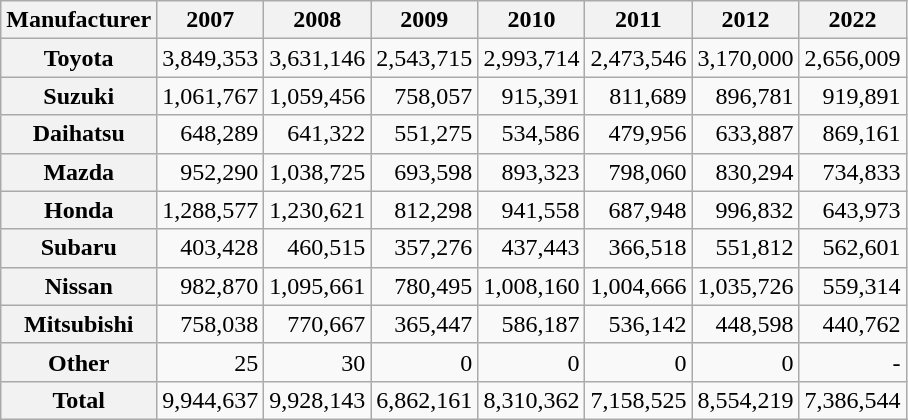<table class="wikitable sortable" style="text-align:right">
<tr>
<th>Manufacturer</th>
<th>2007</th>
<th>2008</th>
<th>2009</th>
<th>2010</th>
<th>2011</th>
<th>2012</th>
<th>2022</th>
</tr>
<tr>
<th>Toyota</th>
<td>3,849,353</td>
<td>3,631,146</td>
<td>2,543,715</td>
<td>2,993,714</td>
<td>2,473,546</td>
<td>3,170,000</td>
<td>2,656,009</td>
</tr>
<tr>
<th>Suzuki</th>
<td>1,061,767</td>
<td>1,059,456</td>
<td>758,057</td>
<td>915,391</td>
<td>811,689</td>
<td>896,781</td>
<td>919,891</td>
</tr>
<tr>
<th>Daihatsu</th>
<td>648,289</td>
<td>641,322</td>
<td>551,275</td>
<td>534,586</td>
<td>479,956</td>
<td>633,887</td>
<td>869,161</td>
</tr>
<tr>
<th>Mazda</th>
<td>952,290</td>
<td>1,038,725</td>
<td>693,598</td>
<td>893,323</td>
<td>798,060</td>
<td>830,294</td>
<td>734,833</td>
</tr>
<tr>
<th>Honda</th>
<td>1,288,577</td>
<td>1,230,621</td>
<td>812,298</td>
<td>941,558</td>
<td>687,948</td>
<td>996,832</td>
<td>643,973</td>
</tr>
<tr>
<th>Subaru</th>
<td>403,428</td>
<td>460,515</td>
<td>357,276</td>
<td>437,443</td>
<td>366,518</td>
<td>551,812</td>
<td>562,601</td>
</tr>
<tr>
<th>Nissan</th>
<td>982,870</td>
<td>1,095,661</td>
<td>780,495</td>
<td>1,008,160</td>
<td>1,004,666</td>
<td>1,035,726</td>
<td>559,314</td>
</tr>
<tr>
<th>Mitsubishi</th>
<td>758,038</td>
<td>770,667</td>
<td>365,447</td>
<td>586,187</td>
<td>536,142</td>
<td>448,598</td>
<td>440,762</td>
</tr>
<tr>
<th>Other</th>
<td>25</td>
<td>30</td>
<td>0</td>
<td>0</td>
<td>0</td>
<td>0</td>
<td>-</td>
</tr>
<tr class="sortbottom">
<th>Total</th>
<td>9,944,637</td>
<td>9,928,143</td>
<td>6,862,161</td>
<td>8,310,362</td>
<td>7,158,525</td>
<td>8,554,219</td>
<td>7,386,544</td>
</tr>
</table>
